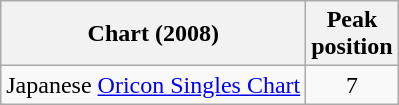<table class="wikitable">
<tr>
<th>Chart (2008)</th>
<th>Peak<br>position</th>
</tr>
<tr>
<td>Japanese <a href='#'>Oricon Singles Chart</a></td>
<td align="center">7</td>
</tr>
</table>
